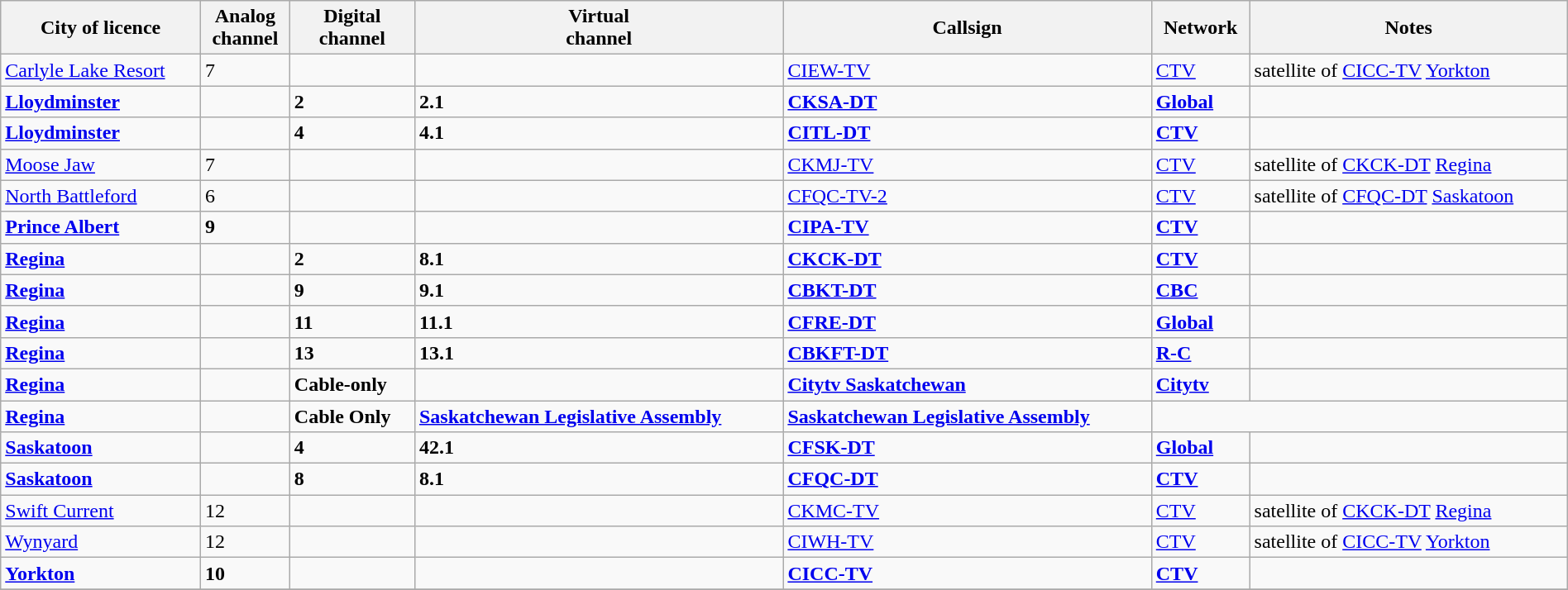<table class="sortable wikitable" width="100%">
<tr>
<th>City of licence</th>
<th>Analog<br>channel</th>
<th>Digital<br>channel</th>
<th>Virtual<br>channel</th>
<th>Callsign</th>
<th>Network</th>
<th>Notes</th>
</tr>
<tr>
<td><a href='#'>Carlyle Lake Resort</a></td>
<td>7</td>
<td></td>
<td></td>
<td><a href='#'>CIEW-TV</a></td>
<td><a href='#'>CTV</a></td>
<td>satellite of <a href='#'>CICC-TV</a> <a href='#'>Yorkton</a></td>
</tr>
<tr style="vertical-align: top; text-align: left; font-weight: bold; ">
<td><a href='#'>Lloydminster</a></td>
<td></td>
<td>2</td>
<td>2.1</td>
<td><a href='#'>CKSA-DT</a></td>
<td><a href='#'>Global</a></td>
<td></td>
</tr>
<tr style="vertical-align: top; text-align: left; font-weight: bold; ">
<td><a href='#'>Lloydminster</a></td>
<td></td>
<td>4</td>
<td>4.1</td>
<td><a href='#'>CITL-DT</a></td>
<td><a href='#'>CTV</a></td>
<td></td>
</tr>
<tr>
<td><a href='#'>Moose Jaw</a></td>
<td>7</td>
<td></td>
<td></td>
<td><a href='#'>CKMJ-TV</a></td>
<td><a href='#'>CTV</a></td>
<td>satellite of <a href='#'>CKCK-DT</a> <a href='#'>Regina</a></td>
</tr>
<tr>
<td><a href='#'>North Battleford</a></td>
<td>6</td>
<td></td>
<td></td>
<td><a href='#'>CFQC-TV-2</a></td>
<td><a href='#'>CTV</a></td>
<td>satellite of <a href='#'>CFQC-DT</a> <a href='#'>Saskatoon</a></td>
</tr>
<tr style="vertical-align: top; text-align: left; font-weight: bold; ">
<td><a href='#'>Prince Albert</a></td>
<td>9</td>
<td></td>
<td></td>
<td><a href='#'>CIPA-TV</a></td>
<td><a href='#'>CTV</a></td>
<td></td>
</tr>
<tr style="vertical-align: top; text-align: left; font-weight: bold;  ">
<td><a href='#'>Regina</a></td>
<td></td>
<td>2</td>
<td>8.1</td>
<td><a href='#'>CKCK-DT</a></td>
<td><a href='#'>CTV</a></td>
<td></td>
</tr>
<tr style="vertical-align: top; text-align: left; font-weight: bold; ">
<td><a href='#'>Regina</a></td>
<td></td>
<td>9</td>
<td>9.1</td>
<td><a href='#'>CBKT-DT</a></td>
<td><a href='#'>CBC</a></td>
<td></td>
</tr>
<tr style="vertical-align: top; text-align: left; font-weight: bold; ">
<td><a href='#'>Regina</a></td>
<td></td>
<td>11</td>
<td>11.1</td>
<td><a href='#'>CFRE-DT</a></td>
<td><a href='#'>Global</a></td>
<td></td>
</tr>
<tr style="vertical-align: top; text-align: left; font-weight: bold; ">
<td><a href='#'>Regina</a></td>
<td></td>
<td>13</td>
<td>13.1</td>
<td><a href='#'>CBKFT-DT</a></td>
<td><a href='#'>R-C</a></td>
<td></td>
</tr>
<tr style="vertical-align: top; text-align: left; font-weight: bold; ">
<td><a href='#'>Regina</a></td>
<td></td>
<td>Cable-only</td>
<td></td>
<td><a href='#'>Citytv Saskatchewan</a></td>
<td><a href='#'>Citytv</a></td>
<td></td>
</tr>
<tr style="vertical-align: top; text-align: left; font-weight: bold; ">
<td><a href='#'>Regina</a></td>
<td></td>
<td>Cable Only</td>
<td><a href='#'>Saskatchewan Legislative Assembly</a></td>
<td><a href='#'>Saskatchewan Legislative Assembly</a></td>
</tr>
<tr style="vertical-align: top; text-align: left; font-weight: bold; ">
<td><a href='#'>Saskatoon</a></td>
<td></td>
<td>4</td>
<td>42.1</td>
<td><a href='#'>CFSK-DT</a></td>
<td><a href='#'>Global</a></td>
<td></td>
</tr>
<tr style="vertical-align: top; text-align: left; font-weight: bold; ">
<td><a href='#'>Saskatoon</a></td>
<td></td>
<td>8</td>
<td>8.1</td>
<td><a href='#'>CFQC-DT</a></td>
<td><a href='#'>CTV</a></td>
<td></td>
</tr>
<tr>
<td><a href='#'>Swift Current</a></td>
<td>12</td>
<td></td>
<td></td>
<td><a href='#'>CKMC-TV</a></td>
<td><a href='#'>CTV</a></td>
<td>satellite of <a href='#'>CKCK-DT</a> <a href='#'>Regina</a></td>
</tr>
<tr>
<td><a href='#'>Wynyard</a></td>
<td>12</td>
<td></td>
<td></td>
<td><a href='#'>CIWH-TV</a></td>
<td><a href='#'>CTV</a></td>
<td>satellite of <a href='#'>CICC-TV</a> <a href='#'>Yorkton</a></td>
</tr>
<tr style="vertical-align: top; text-align: left; font-weight: bold; ">
<td><a href='#'>Yorkton</a></td>
<td>10</td>
<td></td>
<td></td>
<td><a href='#'>CICC-TV</a></td>
<td><a href='#'>CTV</a></td>
<td></td>
</tr>
<tr>
</tr>
</table>
